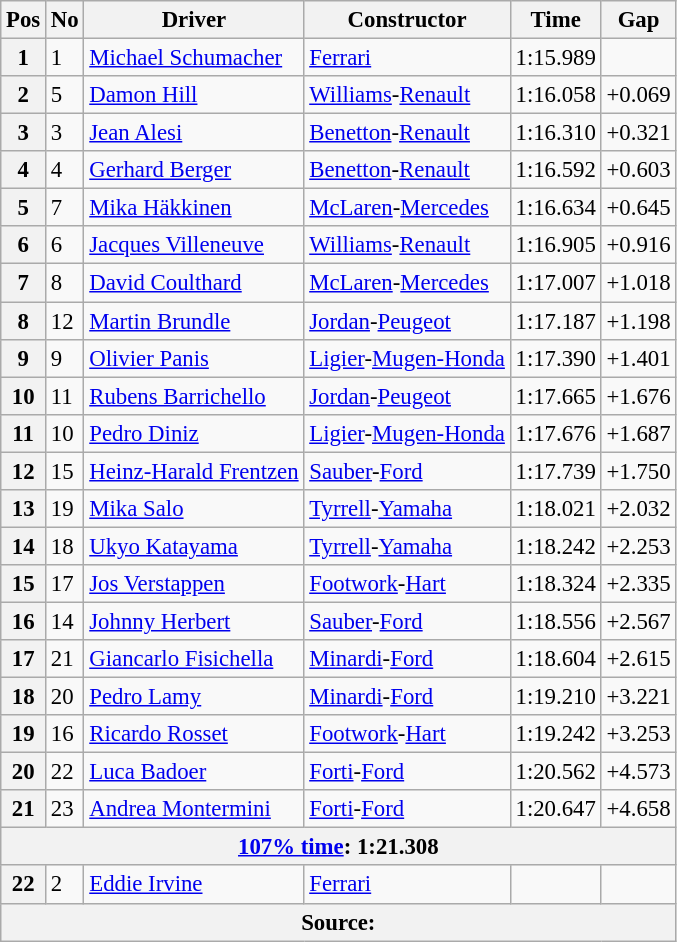<table class="wikitable sortable" style="font-size: 95%;">
<tr>
<th>Pos</th>
<th>No</th>
<th>Driver</th>
<th>Constructor</th>
<th>Time</th>
<th>Gap</th>
</tr>
<tr>
<th>1</th>
<td>1</td>
<td> <a href='#'>Michael Schumacher</a></td>
<td><a href='#'>Ferrari</a></td>
<td>1:15.989</td>
<td></td>
</tr>
<tr>
<th>2</th>
<td>5</td>
<td> <a href='#'>Damon Hill</a></td>
<td><a href='#'>Williams</a>-<a href='#'>Renault</a></td>
<td>1:16.058</td>
<td>+0.069</td>
</tr>
<tr>
<th>3</th>
<td>3</td>
<td> <a href='#'>Jean Alesi</a></td>
<td><a href='#'>Benetton</a>-<a href='#'>Renault</a></td>
<td>1:16.310</td>
<td>+0.321</td>
</tr>
<tr>
<th>4</th>
<td>4</td>
<td> <a href='#'>Gerhard Berger</a></td>
<td><a href='#'>Benetton</a>-<a href='#'>Renault</a></td>
<td>1:16.592</td>
<td>+0.603</td>
</tr>
<tr>
<th>5</th>
<td>7</td>
<td> <a href='#'>Mika Häkkinen</a></td>
<td><a href='#'>McLaren</a>-<a href='#'>Mercedes</a></td>
<td>1:16.634</td>
<td>+0.645</td>
</tr>
<tr>
<th>6</th>
<td>6</td>
<td> <a href='#'>Jacques Villeneuve</a></td>
<td><a href='#'>Williams</a>-<a href='#'>Renault</a></td>
<td>1:16.905</td>
<td>+0.916</td>
</tr>
<tr>
<th>7</th>
<td>8</td>
<td> <a href='#'>David Coulthard</a></td>
<td><a href='#'>McLaren</a>-<a href='#'>Mercedes</a></td>
<td>1:17.007</td>
<td>+1.018</td>
</tr>
<tr>
<th>8</th>
<td>12</td>
<td> <a href='#'>Martin Brundle</a></td>
<td><a href='#'>Jordan</a>-<a href='#'>Peugeot</a></td>
<td>1:17.187</td>
<td>+1.198</td>
</tr>
<tr>
<th>9</th>
<td>9</td>
<td> <a href='#'>Olivier Panis</a></td>
<td><a href='#'>Ligier</a>-<a href='#'>Mugen-Honda</a></td>
<td>1:17.390</td>
<td>+1.401</td>
</tr>
<tr>
<th>10</th>
<td>11</td>
<td> <a href='#'>Rubens Barrichello</a></td>
<td><a href='#'>Jordan</a>-<a href='#'>Peugeot</a></td>
<td>1:17.665</td>
<td>+1.676</td>
</tr>
<tr>
<th>11</th>
<td>10</td>
<td> <a href='#'>Pedro Diniz</a></td>
<td><a href='#'>Ligier</a>-<a href='#'>Mugen-Honda</a></td>
<td>1:17.676</td>
<td>+1.687</td>
</tr>
<tr>
<th>12</th>
<td>15</td>
<td> <a href='#'>Heinz-Harald Frentzen</a></td>
<td><a href='#'>Sauber</a>-<a href='#'>Ford</a></td>
<td>1:17.739</td>
<td>+1.750</td>
</tr>
<tr>
<th>13</th>
<td>19</td>
<td> <a href='#'>Mika Salo</a></td>
<td><a href='#'>Tyrrell</a>-<a href='#'>Yamaha</a></td>
<td>1:18.021</td>
<td>+2.032</td>
</tr>
<tr>
<th>14</th>
<td>18</td>
<td> <a href='#'>Ukyo Katayama</a></td>
<td><a href='#'>Tyrrell</a>-<a href='#'>Yamaha</a></td>
<td>1:18.242</td>
<td>+2.253</td>
</tr>
<tr>
<th>15</th>
<td>17</td>
<td> <a href='#'>Jos Verstappen</a></td>
<td><a href='#'>Footwork</a>-<a href='#'>Hart</a></td>
<td>1:18.324</td>
<td>+2.335</td>
</tr>
<tr>
<th>16</th>
<td>14</td>
<td> <a href='#'>Johnny Herbert</a></td>
<td><a href='#'>Sauber</a>-<a href='#'>Ford</a></td>
<td>1:18.556</td>
<td>+2.567</td>
</tr>
<tr>
<th>17</th>
<td>21</td>
<td> <a href='#'>Giancarlo Fisichella</a></td>
<td><a href='#'>Minardi</a>-<a href='#'>Ford</a></td>
<td>1:18.604</td>
<td>+2.615</td>
</tr>
<tr>
<th>18</th>
<td>20</td>
<td> <a href='#'>Pedro Lamy</a></td>
<td><a href='#'>Minardi</a>-<a href='#'>Ford</a></td>
<td>1:19.210</td>
<td>+3.221</td>
</tr>
<tr>
<th>19</th>
<td>16</td>
<td> <a href='#'>Ricardo Rosset</a></td>
<td><a href='#'>Footwork</a>-<a href='#'>Hart</a></td>
<td>1:19.242</td>
<td>+3.253</td>
</tr>
<tr>
<th>20</th>
<td>22</td>
<td> <a href='#'>Luca Badoer</a></td>
<td><a href='#'>Forti</a>-<a href='#'>Ford</a></td>
<td>1:20.562</td>
<td>+4.573</td>
</tr>
<tr>
<th>21</th>
<td>23</td>
<td> <a href='#'>Andrea Montermini</a></td>
<td><a href='#'>Forti</a>-<a href='#'>Ford</a></td>
<td>1:20.647</td>
<td>+4.658</td>
</tr>
<tr>
<th colspan=8><a href='#'>107% time</a>: 1:21.308</th>
</tr>
<tr>
<th>22</th>
<td>2</td>
<td> <a href='#'>Eddie Irvine</a></td>
<td><a href='#'>Ferrari</a></td>
<td> </td>
<td> </td>
</tr>
<tr>
<th colspan="6">Source:</th>
</tr>
</table>
